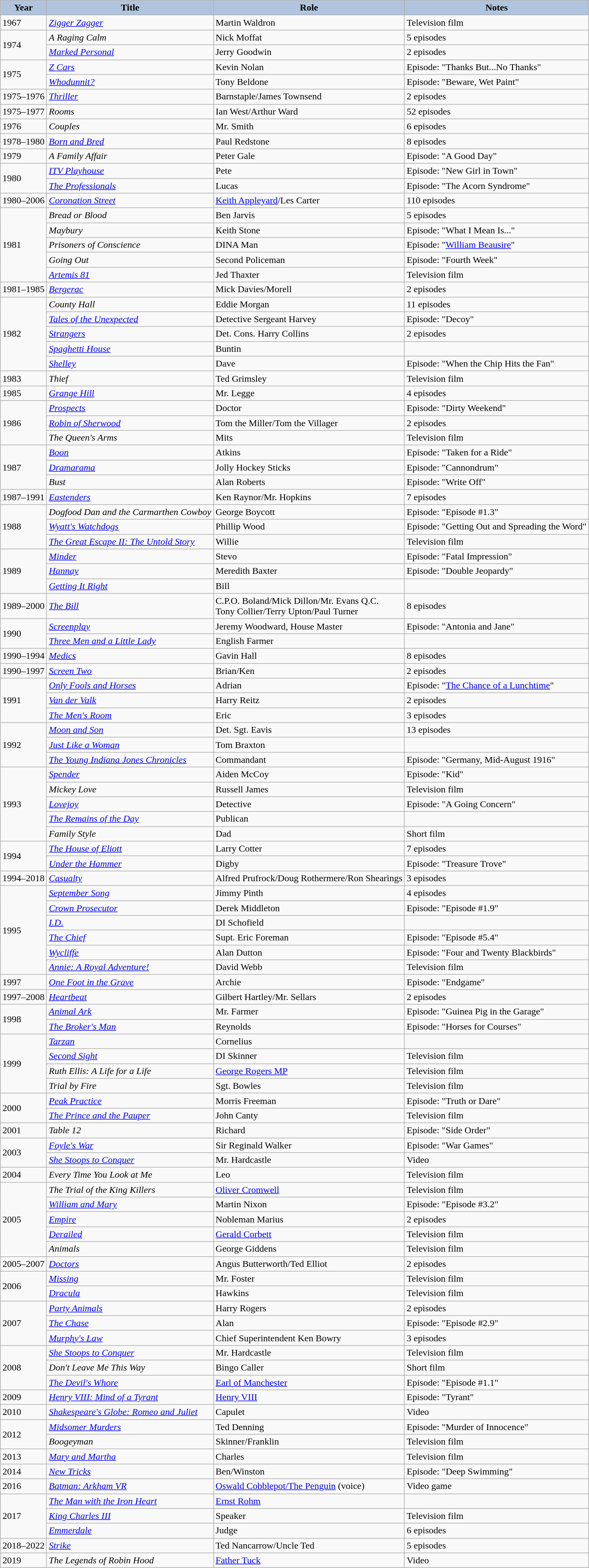<table class="wikitable">
<tr>
<th style="background:#B0C4DE;">Year</th>
<th style="background:#B0C4DE;">Title</th>
<th style="background:#B0C4DE;">Role</th>
<th style="background:#B0C4DE;">Notes</th>
</tr>
<tr>
<td rowspan="1">1967</td>
<td><em><a href='#'>Zigger Zagger</a></em></td>
<td>Martin Waldron</td>
<td>Television film</td>
</tr>
<tr>
<td rowspan="2">1974</td>
<td><em>A Raging Calm</em></td>
<td>Nick Moffat</td>
<td>5 episodes</td>
</tr>
<tr>
<td><em><a href='#'>Marked Personal</a></em></td>
<td>Jerry Goodwin</td>
<td>2 episodes</td>
</tr>
<tr>
<td rowspan="2">1975</td>
<td><a href='#'><em>Z Cars</em></a></td>
<td>Kevin Nolan</td>
<td>Episode: "Thanks But...No Thanks"</td>
</tr>
<tr>
<td><a href='#'><em>Whodunnit?</em></a></td>
<td>Tony Beldone</td>
<td>Episode: "Beware, Wet Paint"</td>
</tr>
<tr>
<td rowspan="1">1975–1976</td>
<td><a href='#'><em>Thriller</em></a></td>
<td>Barnstaple/James Townsend</td>
<td>2 episodes</td>
</tr>
<tr>
<td rowspan="1">1975–1977</td>
<td><em>Rooms</em></td>
<td>Ian West/Arthur Ward</td>
<td>52 episodes</td>
</tr>
<tr>
<td rowspan="1">1976</td>
<td><em>Couples</em></td>
<td>Mr. Smith</td>
<td>6 episodes</td>
</tr>
<tr>
<td rowspan="1">1978–1980</td>
<td><em><a href='#'>Born and Bred</a></em></td>
<td>Paul Redstone</td>
<td>8 episodes</td>
</tr>
<tr>
<td rowspan="1">1979</td>
<td><em>A Family Affair</em></td>
<td>Peter Gale</td>
<td>Episode: "A Good Day"</td>
</tr>
<tr>
<td rowspan="2">1980</td>
<td><a href='#'><em>ITV Playhouse</em></a></td>
<td>Pete</td>
<td>Episode: "New Girl in Town"</td>
</tr>
<tr>
<td><a href='#'><em>The Professionals</em></a></td>
<td>Lucas</td>
<td>Episode: "The Acorn Syndrome"</td>
</tr>
<tr>
<td rowspan="1">1980–2006</td>
<td><em><a href='#'>Coronation Street</a></em></td>
<td><a href='#'>Keith Appleyard</a>/Les Carter</td>
<td>110 episodes</td>
</tr>
<tr>
<td rowspan="5">1981</td>
<td><em>Bread or Blood</em></td>
<td>Ben Jarvis</td>
<td>5 episodes</td>
</tr>
<tr>
<td><em>Maybury</em></td>
<td>Keith Stone</td>
<td>Episode: "What I Mean Is..."</td>
</tr>
<tr>
<td><em>Prisoners of Conscience</em></td>
<td>DINA Man</td>
<td>Episode: "<a href='#'>William Beausire</a>"</td>
</tr>
<tr>
<td><em>Going Out</em></td>
<td>Second Policeman</td>
<td>Episode: "Fourth Week"</td>
</tr>
<tr>
<td><em><a href='#'>Artemis 81</a></em></td>
<td>Jed Thaxter</td>
<td>Television film</td>
</tr>
<tr>
<td rowspan="1">1981–1985</td>
<td><a href='#'><em>Bergerac</em></a></td>
<td>Mick Davies/Morell</td>
<td>2 episodes</td>
</tr>
<tr>
<td rowspan="5">1982</td>
<td><em>County Hall</em></td>
<td>Eddie Morgan</td>
<td>11 episodes</td>
</tr>
<tr>
<td><a href='#'><em>Tales of the Unexpected</em></a></td>
<td>Detective Sergeant Harvey</td>
<td>Episode: "Decoy"</td>
</tr>
<tr>
<td><a href='#'><em>Strangers</em></a></td>
<td>Det. Cons. Harry Collins</td>
<td>2 episodes</td>
</tr>
<tr>
<td><em><a href='#'>Spaghetti House</a></em></td>
<td>Buntin</td>
<td></td>
</tr>
<tr>
<td><a href='#'><em>Shelley</em></a></td>
<td>Dave</td>
<td>Episode: "When the Chip Hits the Fan"</td>
</tr>
<tr>
<td rowspan="1">1983</td>
<td><em>Thief</em></td>
<td>Ted Grimsley</td>
<td>Television film</td>
</tr>
<tr>
<td rowspan="1">1985</td>
<td><em><a href='#'>Grange Hill</a></em></td>
<td>Mr. Legge</td>
<td>4 episodes</td>
</tr>
<tr>
<td rowspan="3">1986</td>
<td><a href='#'><em>Prospects</em></a></td>
<td>Doctor</td>
<td>Episode: "Dirty Weekend"</td>
</tr>
<tr>
<td><em><a href='#'>Robin of Sherwood</a></em></td>
<td>Tom the Miller/Tom the Villager</td>
<td>2 episodes</td>
</tr>
<tr>
<td><em>The Queen's Arms</em></td>
<td>Mits</td>
<td>Television film</td>
</tr>
<tr>
<td rowspan="3">1987</td>
<td><a href='#'><em>Boon</em></a></td>
<td>Atkins</td>
<td>Episode: "Taken for a Ride"</td>
</tr>
<tr>
<td><a href='#'><em>Dramarama</em></a></td>
<td>Jolly Hockey Sticks</td>
<td>Episode: "Cannondrum"</td>
</tr>
<tr>
<td><em>Bust</em></td>
<td>Alan Roberts</td>
<td>Episode: "Write Off"</td>
</tr>
<tr>
<td rowspan="1">1987–1991</td>
<td><a href='#'><em>Eastenders</em></a></td>
<td>Ken Raynor/Mr. Hopkins</td>
<td>7 episodes</td>
</tr>
<tr>
<td rowspan="3">1988</td>
<td><em>Dogfood Dan and the Carmarthen Cowboy</em></td>
<td>George Boycott</td>
<td>Episode: "Episode #1.3"</td>
</tr>
<tr>
<td><em><a href='#'>Wyatt's Watchdogs</a></em></td>
<td>Phillip Wood</td>
<td>Episode: "Getting Out and Spreading the Word"</td>
</tr>
<tr>
<td><em><a href='#'>The Great Escape II: The Untold Story</a></em></td>
<td>Willie</td>
<td>Television film</td>
</tr>
<tr>
<td rowspan="3">1989</td>
<td><a href='#'><em>Minder</em></a></td>
<td>Stevo</td>
<td>Episode: "Fatal Impression"</td>
</tr>
<tr>
<td><a href='#'><em>Hannay</em></a></td>
<td>Meredith Baxter</td>
<td>Episode: "Double Jeopardy"</td>
</tr>
<tr>
<td><a href='#'><em>Getting It Right</em></a></td>
<td>Bill</td>
<td></td>
</tr>
<tr>
<td rowspan="1">1989–2000</td>
<td><em><a href='#'>The Bill</a></em></td>
<td>C.P.O. Boland/Mick Dillon/Mr. Evans Q.C.<br>Tony Collier/Terry Upton/Paul Turner<br></td>
<td>8 episodes</td>
</tr>
<tr>
<td rowspan="2">1990</td>
<td><a href='#'><em>Screenplay</em></a></td>
<td>Jeremy Woodward, House Master</td>
<td>Episode: "Antonia and Jane"</td>
</tr>
<tr>
<td><em><a href='#'>Three Men and a Little Lady</a></em></td>
<td>English Farmer</td>
<td></td>
</tr>
<tr>
<td rowspan="1">1990–1994</td>
<td><a href='#'><em>Medics</em></a></td>
<td>Gavin Hall</td>
<td>8 episodes</td>
</tr>
<tr>
<td rowspan="1">1990–1997</td>
<td><em><a href='#'>Screen Two</a></em></td>
<td>Brian/Ken</td>
<td>2 episodes</td>
</tr>
<tr>
<td rowspan="3">1991</td>
<td><em><a href='#'>Only Fools and Horses</a></em></td>
<td>Adrian</td>
<td>Episode: "<a href='#'>The Chance of a Lunchtime</a>"</td>
</tr>
<tr>
<td><em><a href='#'>Van der Valk</a></em></td>
<td>Harry Reitz</td>
<td>2 episodes</td>
</tr>
<tr>
<td><em><a href='#'>The Men's Room</a></em></td>
<td>Eric</td>
<td>3 episodes</td>
</tr>
<tr>
<td rowspan="3">1992</td>
<td><em><a href='#'>Moon and Son</a></em></td>
<td>Det. Sgt. Eavis</td>
<td>13 episodes</td>
</tr>
<tr>
<td><a href='#'><em>Just Like a Woman</em></a></td>
<td>Tom Braxton</td>
<td></td>
</tr>
<tr>
<td><em><a href='#'>The Young Indiana Jones Chronicles</a></em></td>
<td>Commandant</td>
<td>Episode: "Germany, Mid-August 1916"</td>
</tr>
<tr>
<td rowspan="5">1993</td>
<td><em><a href='#'>Spender</a></em></td>
<td>Aiden McCoy</td>
<td>Episode: "Kid"</td>
</tr>
<tr>
<td><em>Mickey Love</em></td>
<td>Russell James</td>
<td>Television film</td>
</tr>
<tr>
<td><em><a href='#'>Lovejoy</a></em></td>
<td>Detective</td>
<td>Episode: "A Going Concern"</td>
</tr>
<tr>
<td><a href='#'><em>The Remains of the Day</em></a></td>
<td>Publican</td>
<td></td>
</tr>
<tr>
<td><em>Family Style</em></td>
<td>Dad</td>
<td>Short film</td>
</tr>
<tr>
<td rowspan="2">1994</td>
<td><em><a href='#'>The House of Eliott</a></em></td>
<td>Larry Cotter</td>
<td>7 episodes</td>
</tr>
<tr>
<td><em><a href='#'>Under the Hammer</a></em></td>
<td>Digby</td>
<td>Episode: "Treasure Trove"</td>
</tr>
<tr>
<td rowspan="1">1994–2018</td>
<td><a href='#'><em>Casualty</em></a></td>
<td>Alfred Prufrock/Doug Rothermere/Ron Shearings</td>
<td>3 episodes</td>
</tr>
<tr>
<td rowspan="6">1995</td>
<td><a href='#'><em>September Song</em></a></td>
<td>Jimmy Pinth</td>
<td>4 episodes</td>
</tr>
<tr>
<td><a href='#'><em>Crown Prosecutor</em></a></td>
<td>Derek Middleton</td>
<td>Episode: "Episode #1.9"</td>
</tr>
<tr>
<td><a href='#'><em>I.D.</em></a></td>
<td>DI Schofield</td>
<td></td>
</tr>
<tr>
<td><a href='#'><em>The Chief</em></a></td>
<td>Supt. Eric Foreman</td>
<td>Episode: "Episode #5.4"</td>
</tr>
<tr>
<td><a href='#'><em>Wycliffe</em></a></td>
<td>Alan Dutton</td>
<td>Episode: "Four and Twenty Blackbirds"</td>
</tr>
<tr>
<td><em><a href='#'>Annie: A Royal Adventure!</a></em></td>
<td>David Webb</td>
<td>Television film</td>
</tr>
<tr>
<td rowspan="1">1997</td>
<td><em><a href='#'>One Foot in the Grave</a></em></td>
<td>Archie</td>
<td>Episode: "Endgame"</td>
</tr>
<tr>
<td rowspan="1">1997–2008</td>
<td><a href='#'><em>Heartbeat</em></a></td>
<td>Gilbert Hartley/Mr. Sellars</td>
<td>2 episodes</td>
</tr>
<tr>
<td rowspan="2">1998</td>
<td><em><a href='#'>Animal Ark</a></em></td>
<td>Mr. Farmer</td>
<td>Episode: "Guinea Pig in the Garage"</td>
</tr>
<tr>
<td><em><a href='#'>The Broker's Man</a></em></td>
<td>Reynolds</td>
<td>Episode: "Horses for Courses"</td>
</tr>
<tr>
<td rowspan="4">1999</td>
<td><a href='#'><em>Tarzan</em></a></td>
<td>Cornelius</td>
<td></td>
</tr>
<tr>
<td><a href='#'><em>Second Sight</em></a></td>
<td>DI Skinner</td>
<td>Television film</td>
</tr>
<tr>
<td><em>Ruth Ellis: A Life for a Life</em></td>
<td><a href='#'>George Rogers MP</a></td>
<td>Television film</td>
</tr>
<tr>
<td><em>Trial by Fire</em></td>
<td>Sgt. Bowles</td>
<td>Television film</td>
</tr>
<tr>
<td rowspan="2">2000</td>
<td><em><a href='#'>Peak Practice</a></em></td>
<td>Morris Freeman</td>
<td>Episode: "Truth or Dare"</td>
</tr>
<tr>
<td><a href='#'><em>The Prince and the Pauper</em></a></td>
<td>John Canty</td>
<td>Television film</td>
</tr>
<tr>
<td rowspan="1">2001</td>
<td><em>Table 12</em></td>
<td>Richard</td>
<td>Episode: "Side Order"</td>
</tr>
<tr>
<td rowspan="2">2003</td>
<td><em><a href='#'>Foyle's War</a></em></td>
<td>Sir Reginald Walker</td>
<td>Episode: "War Games"</td>
</tr>
<tr>
<td><em><a href='#'>She Stoops to Conquer</a></em></td>
<td>Mr. Hardcastle</td>
<td>Video</td>
</tr>
<tr>
<td rowspan="1">2004</td>
<td><em>Every Time You Look at Me</em></td>
<td>Leo</td>
<td>Television film</td>
</tr>
<tr>
<td rowspan="5">2005</td>
<td><em>The Trial of the King Killers</em></td>
<td><a href='#'>Oliver Cromwell</a></td>
<td>Television film</td>
</tr>
<tr>
<td><a href='#'><em>William and Mary</em></a></td>
<td>Martin Nixon</td>
<td>Episode: "Episode #3.2"</td>
</tr>
<tr>
<td><a href='#'><em>Empire</em></a></td>
<td>Nobleman Marius</td>
<td>2 episodes</td>
</tr>
<tr>
<td><a href='#'><em>Derailed</em></a></td>
<td><a href='#'>Gerald Corbett</a></td>
<td>Television film</td>
</tr>
<tr>
<td><em>Animals</em></td>
<td>George Giddens</td>
<td>Television film</td>
</tr>
<tr>
<td rowspan="1">2005–2007</td>
<td><a href='#'><em>Doctors</em></a></td>
<td>Angus Butterworth/Ted Elliot</td>
<td>2 episodes</td>
</tr>
<tr>
<td rowspan="2">2006</td>
<td><a href='#'><em>Missing</em></a></td>
<td>Mr. Foster</td>
<td>Television film</td>
</tr>
<tr>
<td><a href='#'><em>Dracula</em></a></td>
<td>Hawkins</td>
<td>Television film</td>
</tr>
<tr>
<td rowspan="3">2007</td>
<td><a href='#'><em>Party Animals</em></a></td>
<td>Harry Rogers</td>
<td>2 episodes</td>
</tr>
<tr>
<td><a href='#'><em>The Chase</em></a></td>
<td>Alan</td>
<td>Episode: "Episode #2.9"</td>
</tr>
<tr>
<td><a href='#'><em>Murphy's Law</em></a></td>
<td>Chief Superintendent Ken Bowry</td>
<td>3 episodes</td>
</tr>
<tr>
<td rowspan="3">2008</td>
<td><em><a href='#'>She Stoops to Conquer</a></em></td>
<td>Mr. Hardcastle</td>
<td>Television film</td>
</tr>
<tr>
<td><em>Don't Leave Me This Way</em></td>
<td>Bingo Caller</td>
<td>Short film</td>
</tr>
<tr>
<td><em><a href='#'>The Devil's Whore</a></em></td>
<td><a href='#'>Earl of Manchester</a></td>
<td>Episode: "Episode #1.1"</td>
</tr>
<tr>
<td rowspan="1">2009</td>
<td><a href='#'><em>Henry VIII: Mind of a Tyrant</em></a></td>
<td><a href='#'>Henry VIII</a></td>
<td>Episode: "Tyrant"</td>
</tr>
<tr>
<td rowspan="1">2010</td>
<td><a href='#'><em>Shakespeare's Globe: Romeo and Juliet</em></a></td>
<td>Capulet</td>
<td>Video</td>
</tr>
<tr>
<td rowspan="2">2012</td>
<td><em><a href='#'>Midsomer Murders</a></em></td>
<td>Ted Denning</td>
<td>Episode: "Murder of Innocence"</td>
</tr>
<tr>
<td><em>Boogeyman</em></td>
<td>Skinner/Franklin</td>
<td>Television film</td>
</tr>
<tr>
<td rowspan="1">2013</td>
<td><a href='#'><em>Mary and Martha</em></a></td>
<td>Charles</td>
<td>Television film</td>
</tr>
<tr>
<td rowspan="1">2014</td>
<td><em><a href='#'>New Tricks</a></em></td>
<td>Ben/Winston</td>
<td>Episode: "Deep Swimming"</td>
</tr>
<tr>
<td rowspan="1">2016</td>
<td><em><a href='#'>Batman: Arkham VR</a></em></td>
<td><a href='#'>Oswald Cobblepot/The Penguin</a> (voice)</td>
<td>Video game</td>
</tr>
<tr>
<td rowspan="3">2017</td>
<td><a href='#'><em>The Man with the Iron Heart</em></a></td>
<td><a href='#'>Ernst Rohm</a></td>
<td></td>
</tr>
<tr>
<td><a href='#'><em>King Charles III</em></a></td>
<td>Speaker</td>
<td>Television film</td>
</tr>
<tr>
<td><em><a href='#'>Emmerdale</a></em></td>
<td>Judge</td>
<td>6 episodes</td>
</tr>
<tr>
<td rowspan="1">2018–2022</td>
<td><a href='#'><em>Strike</em></a></td>
<td>Ted Nancarrow/Uncle Ted</td>
<td>5 episodes</td>
</tr>
<tr>
<td rowspan="1">2019</td>
<td><em>The Legends of Robin Hood</em></td>
<td><a href='#'>Father Tuck</a></td>
<td>Video</td>
</tr>
</table>
